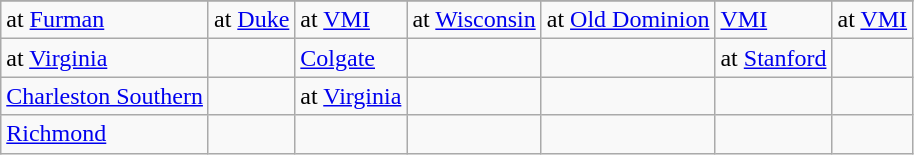<table class="wikitable">
<tr>
</tr>
<tr>
<td>at <a href='#'>Furman</a></td>
<td>at <a href='#'>Duke</a></td>
<td>at <a href='#'>VMI</a></td>
<td>at <a href='#'>Wisconsin</a></td>
<td>at <a href='#'>Old Dominion</a></td>
<td><a href='#'>VMI</a></td>
<td>at <a href='#'>VMI</a></td>
</tr>
<tr>
<td>at <a href='#'>Virginia</a></td>
<td></td>
<td><a href='#'>Colgate</a></td>
<td></td>
<td></td>
<td>at <a href='#'>Stanford</a></td>
<td></td>
</tr>
<tr>
<td><a href='#'>Charleston Southern</a></td>
<td></td>
<td>at <a href='#'>Virginia</a></td>
<td></td>
<td></td>
<td></td>
<td></td>
</tr>
<tr>
<td><a href='#'>Richmond</a></td>
<td></td>
<td></td>
<td></td>
<td></td>
<td></td>
<td></td>
</tr>
</table>
